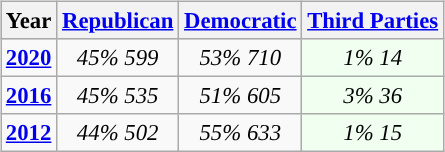<table class="wikitable" style="float:right; font-size:95%;">
<tr bgcolor=lightgrey>
<th>Year</th>
<th><a href='#'>Republican</a></th>
<th><a href='#'>Democratic</a></th>
<th><a href='#'>Third Parties</a></th>
</tr>
<tr>
<td style="text-align:center; "><strong><a href='#'>2020</a></strong></td>
<td style="text-align:center; "><em>45%</em> <em>599</em></td>
<td style="text-align:center; "><em>53%</em> <em>710</em></td>
<td style="text-align:center; background:honeyDew;"><em>1%</em> <em>14</em></td>
</tr>
<tr>
<td style="text-align:center; "><strong><a href='#'>2016</a></strong></td>
<td style="text-align:center; "><em>45%</em> <em>535</em></td>
<td style="text-align:center; "><em>51%</em> <em>605</em></td>
<td style="text-align:center; background:honeyDew;"><em>3%</em> <em>36</em></td>
</tr>
<tr>
<td style="text-align:center; "><strong><a href='#'>2012</a></strong></td>
<td style="text-align:center; "><em>44%</em> <em>502</em></td>
<td style="text-align:center; "><em>55%</em> <em>633</em></td>
<td style="text-align:center; background:honeyDew;"><em>1%</em> <em>15</em></td>
</tr>
</table>
